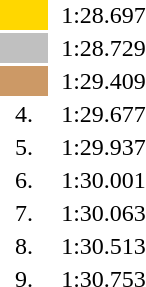<table style="text-align:center">
<tr>
<td width=30 bgcolor=gold></td>
<td align=left></td>
<td width=60>1:28.697</td>
</tr>
<tr>
<td bgcolor=silver></td>
<td align=left></td>
<td>1:28.729</td>
</tr>
<tr>
<td bgcolor=cc9966></td>
<td align=left></td>
<td>1:29.409</td>
</tr>
<tr>
<td>4.</td>
<td align=left></td>
<td>1:29.677</td>
</tr>
<tr>
<td>5.</td>
<td align=left></td>
<td>1:29.937</td>
</tr>
<tr>
<td>6.</td>
<td align=left></td>
<td>1:30.001</td>
</tr>
<tr>
<td>7.</td>
<td align=left></td>
<td>1:30.063</td>
</tr>
<tr>
<td>8.</td>
<td align=left></td>
<td>1:30.513</td>
</tr>
<tr>
<td>9.</td>
<td align=left></td>
<td>1:30.753</td>
</tr>
</table>
